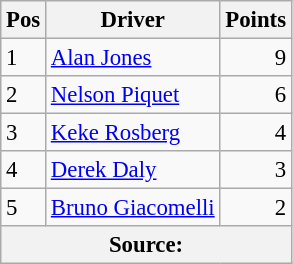<table class="wikitable" style="font-size: 95%;">
<tr>
<th>Pos</th>
<th>Driver</th>
<th>Points</th>
</tr>
<tr>
<td>1</td>
<td> <a href='#'>Alan Jones</a></td>
<td align="right">9</td>
</tr>
<tr>
<td>2</td>
<td> <a href='#'>Nelson Piquet</a></td>
<td align="right">6</td>
</tr>
<tr>
<td>3</td>
<td> <a href='#'>Keke Rosberg</a></td>
<td align="right">4</td>
</tr>
<tr>
<td>4</td>
<td> <a href='#'>Derek Daly</a></td>
<td align="right">3</td>
</tr>
<tr>
<td>5</td>
<td> <a href='#'>Bruno Giacomelli</a></td>
<td align="right">2</td>
</tr>
<tr>
<th colspan=3>Source:</th>
</tr>
</table>
